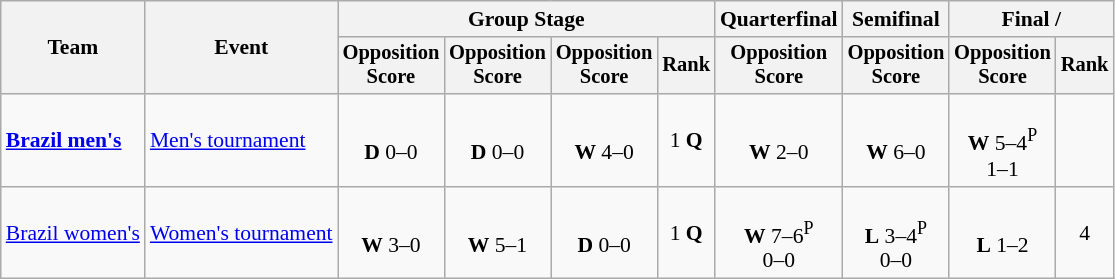<table class="wikitable" style="font-size:90%">
<tr>
<th rowspan=2>Team</th>
<th rowspan=2>Event</th>
<th colspan=4>Group Stage</th>
<th>Quarterfinal</th>
<th>Semifinal</th>
<th colspan=2>Final / </th>
</tr>
<tr style="font-size:95%">
<th>Opposition<br>Score</th>
<th>Opposition<br>Score</th>
<th>Opposition<br>Score</th>
<th>Rank</th>
<th>Opposition<br>Score</th>
<th>Opposition<br>Score</th>
<th>Opposition<br>Score</th>
<th>Rank</th>
</tr>
<tr align=center>
<td align=left><strong><a href='#'>Brazil men's</a></strong></td>
<td align=left><a href='#'>Men's tournament</a></td>
<td><br><strong>D</strong> 0–0</td>
<td><br><strong>D</strong> 0–0</td>
<td><br><strong>W</strong> 4–0</td>
<td>1 <strong>Q</strong></td>
<td><br><strong>W</strong> 2–0</td>
<td><br><strong>W</strong> 6–0</td>
<td><br><strong>W</strong> 5–4<sup>P</sup><br>1–1 </td>
<td></td>
</tr>
<tr align=center>
<td align=left><a href='#'>Brazil women's</a></td>
<td align=left><a href='#'>Women's tournament</a></td>
<td><br><strong>W</strong> 3–0</td>
<td><br><strong>W</strong> 5–1</td>
<td><br><strong>D</strong> 0–0</td>
<td>1 <strong>Q</strong></td>
<td><br><strong>W</strong> 7–6<sup>P</sup><br>0–0 </td>
<td><br><strong>L</strong> 3–4<sup>P</sup><br>0–0 </td>
<td><br><strong>L</strong> 1–2</td>
<td>4</td>
</tr>
</table>
